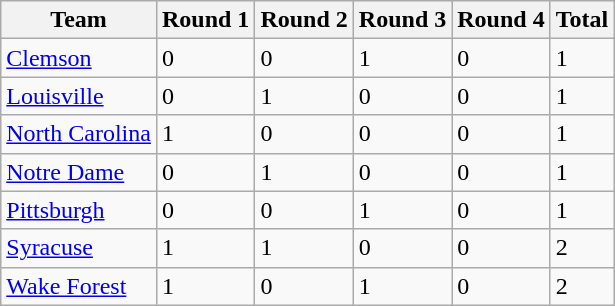<table class="wikitable sortable">
<tr>
<th>Team</th>
<th>Round 1</th>
<th>Round 2</th>
<th>Round 3</th>
<th>Round 4</th>
<th>Total</th>
</tr>
<tr>
<td><a href='#'>Clemson</a></td>
<td>0</td>
<td>0</td>
<td>1</td>
<td>0</td>
<td>1</td>
</tr>
<tr>
<td><a href='#'>Louisville</a></td>
<td>0</td>
<td>1</td>
<td>0</td>
<td>0</td>
<td>1</td>
</tr>
<tr>
<td><a href='#'>North Carolina</a></td>
<td>1</td>
<td>0</td>
<td>0</td>
<td>0</td>
<td>1</td>
</tr>
<tr>
<td><a href='#'>Notre Dame</a></td>
<td>0</td>
<td>1</td>
<td>0</td>
<td>0</td>
<td>1</td>
</tr>
<tr>
<td><a href='#'>Pittsburgh</a></td>
<td>0</td>
<td>0</td>
<td>1</td>
<td>0</td>
<td>1</td>
</tr>
<tr>
<td><a href='#'>Syracuse</a></td>
<td>1</td>
<td>1</td>
<td>0</td>
<td>0</td>
<td>2</td>
</tr>
<tr>
<td><a href='#'>Wake Forest</a></td>
<td>1</td>
<td>0</td>
<td>1</td>
<td>0</td>
<td>2</td>
</tr>
</table>
